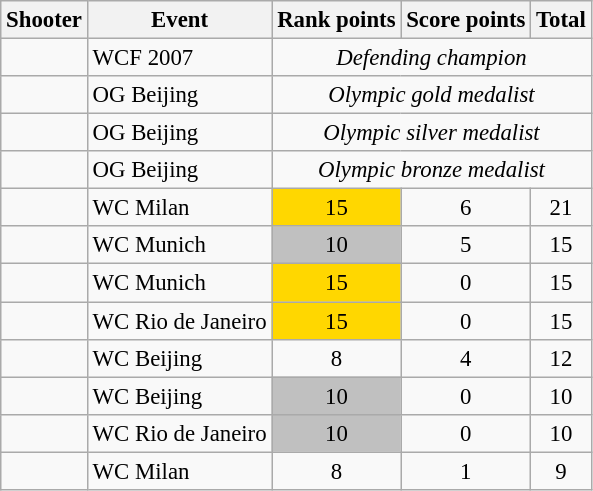<table class="wikitable" style="font-size: 95%">
<tr>
<th>Shooter</th>
<th>Event</th>
<th>Rank points</th>
<th>Score points</th>
<th>Total</th>
</tr>
<tr>
<td></td>
<td>WCF 2007</td>
<td colspan=3 style="text-align: center"><em>Defending champion</em></td>
</tr>
<tr>
<td></td>
<td>OG Beijing</td>
<td colspan=3 style="text-align: center"><em>Olympic gold medalist</em></td>
</tr>
<tr>
<td></td>
<td>OG Beijing</td>
<td colspan=3 style="text-align: center"><em>Olympic silver medalist</em></td>
</tr>
<tr>
<td></td>
<td>OG Beijing</td>
<td colspan=3 style="text-align: center"><em>Olympic bronze medalist</em></td>
</tr>
<tr>
<td></td>
<td>WC Milan</td>
<td style="text-align: center; background: gold">15</td>
<td style="text-align: center">6</td>
<td style="text-align: center">21</td>
</tr>
<tr>
<td></td>
<td>WC Munich</td>
<td style="text-align: center; background: silver">10</td>
<td style="text-align: center">5</td>
<td style="text-align: center">15</td>
</tr>
<tr>
<td></td>
<td>WC Munich</td>
<td style="text-align: center; background: gold">15</td>
<td style="text-align: center">0</td>
<td style="text-align: center">15</td>
</tr>
<tr>
<td></td>
<td>WC Rio de Janeiro</td>
<td style="text-align: center; background: gold">15</td>
<td style="text-align: center">0</td>
<td style="text-align: center">15</td>
</tr>
<tr>
<td></td>
<td>WC Beijing</td>
<td style="text-align: center; background: bronze">8</td>
<td style="text-align: center">4</td>
<td style="text-align: center">12</td>
</tr>
<tr>
<td></td>
<td>WC Beijing</td>
<td style="text-align: center; background: silver">10</td>
<td style="text-align: center">0</td>
<td style="text-align: center">10</td>
</tr>
<tr>
<td></td>
<td>WC Rio de Janeiro</td>
<td style="text-align: center; background: silver">10</td>
<td style="text-align: center">0</td>
<td style="text-align: center">10</td>
</tr>
<tr>
<td></td>
<td>WC Milan</td>
<td style="text-align: center; background: bronze">8</td>
<td style="text-align: center">1</td>
<td style="text-align: center">9</td>
</tr>
</table>
